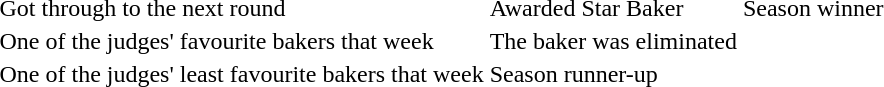<table>
<tr>
<td> Got through to the next round</td>
<td> Awarded Star Baker</td>
<td> Season winner</td>
</tr>
<tr>
<td> One of the judges' favourite bakers that week</td>
<td> The baker was eliminated</td>
</tr>
<tr>
<td> One of the judges' least favourite bakers that week</td>
<td> Season runner-up</td>
</tr>
<tr>
</tr>
</table>
